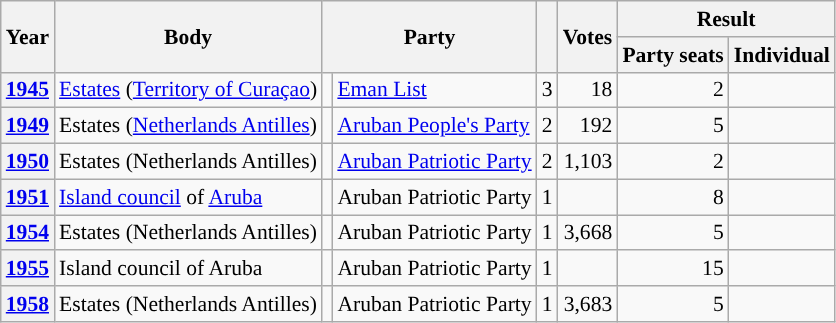<table class="wikitable plainrowheaders sortable" border=2 cellpadding=4 cellspacing=0 style="border: 1px #aaa solid; font-size: 90%;">
<tr>
<th scope="col" rowspan=2>Year</th>
<th scope="col" rowspan=2>Body</th>
<th scope="col" colspan=2 rowspan=2>Party</th>
<th scope="col" rowspan=2></th>
<th scope="col" rowspan=2>Votes</th>
<th scope="colgroup" colspan=2>Result</th>
</tr>
<tr>
<th scope="col">Party seats</th>
<th scope="col">Individual</th>
</tr>
<tr>
<th scope="row" style=text-align:center><a href='#'>1945</a></th>
<td><a href='#'>Estates</a> (<a href='#'>Territory of Curaçao</a>)</td>
<td style="background-color:"></td>
<td><a href='#'>Eman List</a></td>
<td style=text-align:right>3</td>
<td style=text-align:right>18</td>
<td style=text-align:right>2</td>
<td></td>
</tr>
<tr>
<th scope="row" style=text-align:center><a href='#'>1949</a></th>
<td>Estates (<a href='#'>Netherlands Antilles</a>)</td>
<td style="background-color:"></td>
<td><a href='#'>Aruban People's Party</a></td>
<td style=text-align:right>2</td>
<td style=text-align:right>192</td>
<td style=text-align:right>5</td>
<td></td>
</tr>
<tr>
<th scope="row" style=text-align:center><a href='#'>1950</a></th>
<td>Estates (Netherlands Antilles)</td>
<td style="background-color:"></td>
<td><a href='#'>Aruban Patriotic Party</a></td>
<td style=text-align:right>2</td>
<td style=text-align:right>1,103</td>
<td style=text-align:right>2</td>
<td></td>
</tr>
<tr>
<th scope="row" style=text-align:center><a href='#'>1951</a></th>
<td><a href='#'>Island council</a> of <a href='#'>Aruba</a></td>
<td style="background-color:"></td>
<td>Aruban Patriotic Party</td>
<td style=text-align:right>1</td>
<td style=text-align:right></td>
<td style=text-align:right>8</td>
<td></td>
</tr>
<tr>
<th scope="row" style=text-align:center><a href='#'>1954</a></th>
<td>Estates (Netherlands Antilles)</td>
<td style="background-color:"></td>
<td>Aruban Patriotic Party</td>
<td style=text-align:right>1</td>
<td style=text-align:right>3,668</td>
<td style=text-align:right>5</td>
<td></td>
</tr>
<tr>
<th scope="row" style=text-align:center><a href='#'>1955</a></th>
<td>Island council of Aruba</td>
<td style="background-color:"></td>
<td>Aruban Patriotic Party</td>
<td style=text-align:right>1</td>
<td style=text-align:right></td>
<td style=text-align:right>15</td>
<td></td>
</tr>
<tr>
<th scope="row" style=text-align:center><a href='#'>1958</a></th>
<td>Estates (Netherlands Antilles)</td>
<td style="background-color:"></td>
<td>Aruban Patriotic Party</td>
<td style=text-align:right>1</td>
<td style=text-align:right>3,683</td>
<td style=text-align:right>5</td>
<td></td>
</tr>
</table>
